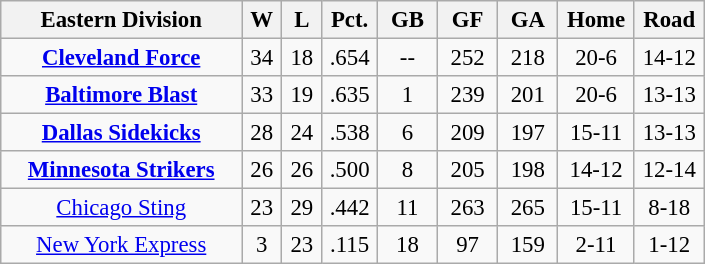<table class="wikitable" width="470" style="font-size:95%; text-align:center">
<tr>
<th width="30%">Eastern Division</th>
<th width="5%">W</th>
<th width="5%">L</th>
<th width="5%">Pct.</th>
<th width="7.5%">GB</th>
<th width="7.5%">GF</th>
<th width="7.5%">GA</th>
<th width="7.5%">Home</th>
<th width="7.5%">Road</th>
</tr>
<tr>
<td><strong><a href='#'>Cleveland Force</a></strong></td>
<td>34</td>
<td>18</td>
<td>.654</td>
<td>--</td>
<td>252</td>
<td>218</td>
<td>20-6</td>
<td>14-12</td>
</tr>
<tr>
<td><strong><a href='#'>Baltimore Blast</a></strong></td>
<td>33</td>
<td>19</td>
<td>.635</td>
<td>1</td>
<td>239</td>
<td>201</td>
<td>20-6</td>
<td>13-13</td>
</tr>
<tr>
<td><strong><a href='#'>Dallas Sidekicks</a></strong></td>
<td>28</td>
<td>24</td>
<td>.538</td>
<td>6</td>
<td>209</td>
<td>197</td>
<td>15-11</td>
<td>13-13</td>
</tr>
<tr>
<td><strong><a href='#'>Minnesota Strikers</a></strong></td>
<td>26</td>
<td>26</td>
<td>.500</td>
<td>8</td>
<td>205</td>
<td>198</td>
<td>14-12</td>
<td>12-14</td>
</tr>
<tr>
<td><a href='#'>Chicago Sting</a></td>
<td>23</td>
<td>29</td>
<td>.442</td>
<td>11</td>
<td>263</td>
<td>265</td>
<td>15-11</td>
<td>8-18</td>
</tr>
<tr>
<td><a href='#'>New York Express</a></td>
<td>3</td>
<td>23</td>
<td>.115</td>
<td>18</td>
<td>97</td>
<td>159</td>
<td>2-11</td>
<td>1-12</td>
</tr>
</table>
